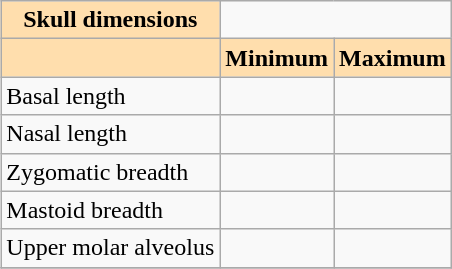<table class="wikitable collapsible collapsed" style="align: center; float: right; margin-left: 0.5em">
<tr>
<th style="background:#ffdead;">Skull dimensions</th>
</tr>
<tr --->
<th style="background:#ffdead;"></th>
<th style="background:#ffdead;">Minimum</th>
<th style="background:#ffdead;">Maximum</th>
</tr>
<tr --->
<td>Basal length</td>
<td></td>
<td></td>
</tr>
<tr --->
<td>Nasal length</td>
<td></td>
<td></td>
</tr>
<tr --->
<td>Zygomatic breadth</td>
<td></td>
<td></td>
</tr>
<tr --->
<td>Mastoid breadth</td>
<td></td>
<td></td>
</tr>
<tr --->
<td>Upper molar alveolus</td>
<td></td>
<td></td>
</tr>
<tr --->
</tr>
</table>
